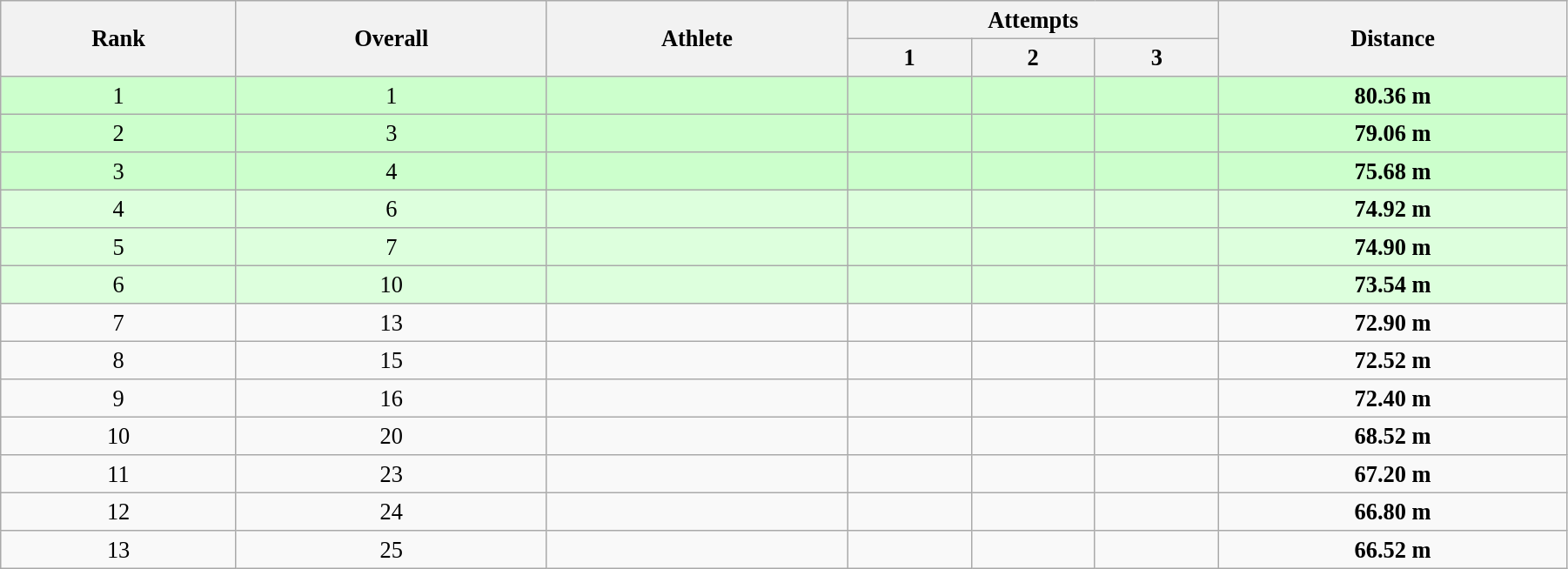<table class="wikitable" style=" text-align:center; font-size:110%;" width="95%">
<tr>
<th rowspan="2">Rank</th>
<th rowspan="2">Overall</th>
<th rowspan="2">Athlete</th>
<th colspan="3">Attempts</th>
<th rowspan="2">Distance</th>
</tr>
<tr>
<th>1</th>
<th>2</th>
<th>3</th>
</tr>
<tr style="background:#ccffcc;">
<td>1</td>
<td>1</td>
<td align=left></td>
<td></td>
<td></td>
<td></td>
<td align="center"><strong>80.36 m</strong></td>
</tr>
<tr style="background:#ccffcc;">
<td>2</td>
<td>3</td>
<td align=left></td>
<td></td>
<td></td>
<td></td>
<td align="center"><strong>79.06 m</strong></td>
</tr>
<tr style="background:#ccffcc;">
<td>3</td>
<td>4</td>
<td align=left></td>
<td></td>
<td></td>
<td></td>
<td align="center"><strong>75.68 m</strong></td>
</tr>
<tr style="background:#ddffdd;">
<td>4</td>
<td>6</td>
<td align=left></td>
<td></td>
<td></td>
<td></td>
<td align="center"><strong>74.92 m</strong></td>
</tr>
<tr style="background:#ddffdd;">
<td>5</td>
<td>7</td>
<td align=left></td>
<td></td>
<td></td>
<td></td>
<td align="center"><strong>74.90 m</strong></td>
</tr>
<tr style="background:#ddffdd;">
<td>6</td>
<td>10</td>
<td align=left></td>
<td></td>
<td></td>
<td></td>
<td align="center"><strong>73.54 m</strong></td>
</tr>
<tr>
<td>7</td>
<td>13</td>
<td align=left></td>
<td></td>
<td></td>
<td></td>
<td align="center"><strong>72.90 m</strong></td>
</tr>
<tr>
<td>8</td>
<td>15</td>
<td align=left></td>
<td></td>
<td></td>
<td></td>
<td align="center"><strong>72.52 m</strong></td>
</tr>
<tr>
<td>9</td>
<td>16</td>
<td align=left></td>
<td></td>
<td></td>
<td></td>
<td align="center"><strong>72.40 m</strong></td>
</tr>
<tr>
<td>10</td>
<td>20</td>
<td align=left></td>
<td></td>
<td></td>
<td></td>
<td align="center"><strong>68.52 m</strong></td>
</tr>
<tr>
<td>11</td>
<td>23</td>
<td align=left></td>
<td></td>
<td></td>
<td></td>
<td align="center"><strong>67.20 m</strong></td>
</tr>
<tr>
<td>12</td>
<td>24</td>
<td align=left></td>
<td></td>
<td></td>
<td></td>
<td align="center"><strong>66.80 m</strong></td>
</tr>
<tr>
<td>13</td>
<td>25</td>
<td align=left></td>
<td></td>
<td></td>
<td></td>
<td align="center"><strong>66.52 m</strong></td>
</tr>
</table>
